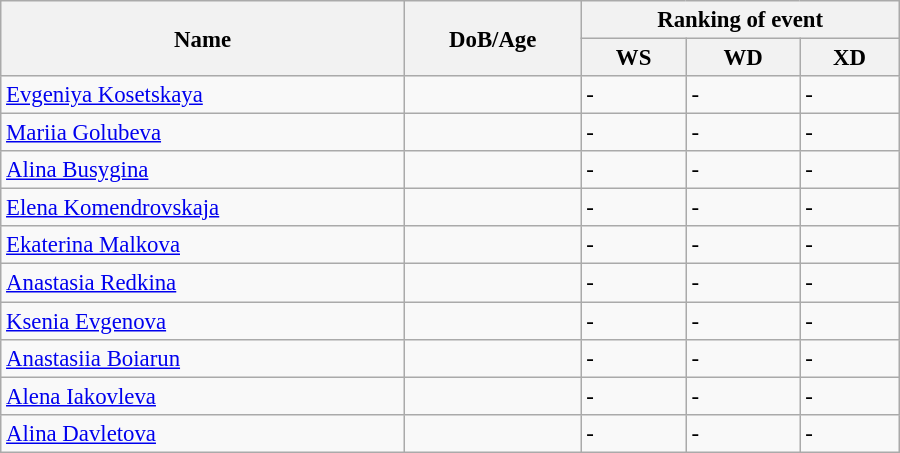<table class="wikitable" style="width:600px; font-size:95%;">
<tr>
<th rowspan="2" align="left">Name</th>
<th rowspan="2" align="left">DoB/Age</th>
<th colspan="3" align="center">Ranking of event</th>
</tr>
<tr>
<th align="center">WS</th>
<th>WD</th>
<th align="center">XD</th>
</tr>
<tr>
<td><a href='#'>Evgeniya Kosetskaya</a></td>
<td></td>
<td>-</td>
<td>-</td>
<td>-</td>
</tr>
<tr>
<td><a href='#'>Mariia Golubeva</a></td>
<td></td>
<td>-</td>
<td>-</td>
<td>-</td>
</tr>
<tr>
<td><a href='#'>Alina Busygina</a></td>
<td></td>
<td>-</td>
<td>-</td>
<td>-</td>
</tr>
<tr>
<td><a href='#'>Elena Komendrovskaja</a></td>
<td></td>
<td>-</td>
<td>-</td>
<td>-</td>
</tr>
<tr>
<td><a href='#'>Ekaterina Malkova</a></td>
<td></td>
<td>-</td>
<td>-</td>
<td>-</td>
</tr>
<tr>
<td><a href='#'>Anastasia Redkina</a></td>
<td></td>
<td>-</td>
<td>-</td>
<td>-</td>
</tr>
<tr>
<td><a href='#'>Ksenia Evgenova</a></td>
<td></td>
<td>-</td>
<td>-</td>
<td>-</td>
</tr>
<tr>
<td><a href='#'>Anastasiia Boiarun</a></td>
<td></td>
<td>-</td>
<td>-</td>
<td>-</td>
</tr>
<tr>
<td><a href='#'>Alena Iakovleva</a></td>
<td></td>
<td>-</td>
<td>-</td>
<td>-</td>
</tr>
<tr>
<td><a href='#'>Alina Davletova</a></td>
<td></td>
<td>-</td>
<td>-</td>
<td>-</td>
</tr>
</table>
